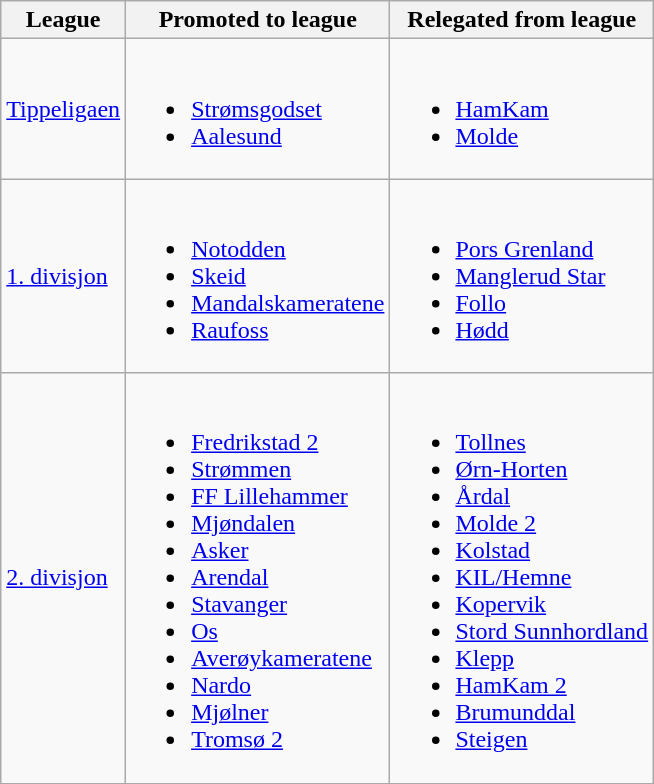<table class="wikitable">
<tr>
<th>League</th>
<th>Promoted to league</th>
<th>Relegated from league</th>
</tr>
<tr>
<td><a href='#'>Tippeligaen</a></td>
<td><br><ul><li><a href='#'>Strømsgodset</a></li><li><a href='#'>Aalesund</a></li></ul></td>
<td><br><ul><li><a href='#'>HamKam</a></li><li><a href='#'>Molde</a></li></ul></td>
</tr>
<tr>
<td><a href='#'>1. divisjon</a></td>
<td><br><ul><li><a href='#'>Notodden</a></li><li><a href='#'>Skeid</a></li><li><a href='#'>Mandalskameratene</a></li><li><a href='#'>Raufoss</a></li></ul></td>
<td><br><ul><li><a href='#'>Pors Grenland</a></li><li><a href='#'>Manglerud Star</a></li><li><a href='#'>Follo</a></li><li><a href='#'>Hødd</a></li></ul></td>
</tr>
<tr>
<td><a href='#'>2. divisjon</a></td>
<td><br><ul><li><a href='#'>Fredrikstad 2</a></li><li><a href='#'>Strømmen</a></li><li><a href='#'>FF Lillehammer</a></li><li><a href='#'>Mjøndalen</a></li><li><a href='#'>Asker</a></li><li><a href='#'>Arendal</a></li><li><a href='#'>Stavanger</a></li><li><a href='#'>Os</a></li><li><a href='#'>Averøykameratene</a></li><li><a href='#'>Nardo</a></li><li><a href='#'>Mjølner</a></li><li><a href='#'>Tromsø 2</a></li></ul></td>
<td><br><ul><li><a href='#'>Tollnes</a></li><li><a href='#'>Ørn-Horten</a></li><li><a href='#'>Årdal</a></li><li><a href='#'>Molde 2</a></li><li><a href='#'>Kolstad</a></li><li><a href='#'>KIL/Hemne</a></li><li><a href='#'>Kopervik</a></li><li><a href='#'>Stord Sunnhordland</a></li><li><a href='#'>Klepp</a></li><li><a href='#'>HamKam 2</a></li><li><a href='#'>Brumunddal</a></li><li><a href='#'>Steigen</a></li></ul></td>
</tr>
</table>
